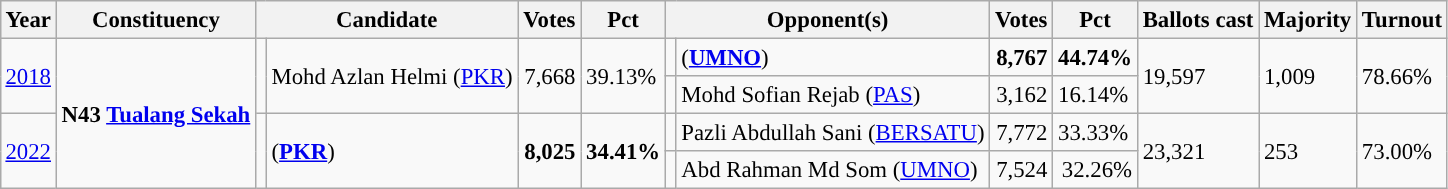<table class="wikitable" style="margin:0.5em ; font-size:95%">
<tr>
<th>Year</th>
<th>Constituency</th>
<th colspan="2">Candidate</th>
<th>Votes</th>
<th>Pct</th>
<th colspan="2">Opponent(s)</th>
<th>Votes</th>
<th>Pct</th>
<th>Ballots cast</th>
<th>Majority</th>
<th>Turnout</th>
</tr>
<tr>
<td rowspan=2><a href='#'>2018</a></td>
<td rowspan=4><strong>N43 <a href='#'>Tualang Sekah</a></strong></td>
<td rowspan=2 ></td>
<td rowspan=2>Mohd Azlan Helmi (<a href='#'>PKR</a>)</td>
<td rowspan=2 align=right>7,668</td>
<td rowspan=2>39.13%</td>
<td></td>
<td> (<a href='#'><strong>UMNO</strong></a>)</td>
<td align=right><strong>8,767</strong></td>
<td><strong>44.74%</strong></td>
<td rowspan=2>19,597</td>
<td rowspan=2>1,009</td>
<td rowspan=2>78.66%</td>
</tr>
<tr>
<td></td>
<td>Mohd Sofian Rejab (<a href='#'>PAS</a>)</td>
<td align=right>3,162</td>
<td>16.14%</td>
</tr>
<tr>
<td rowspan=2><a href='#'>2022</a></td>
<td rowspan=2 ></td>
<td rowspan=2> (<a href='#'><strong>PKR</strong></a>)</td>
<td rowspan=2 align=right><strong>8,025</strong></td>
<td rowspan=2><strong>34.41%</strong></td>
<td></td>
<td>Pazli Abdullah Sani (<a href='#'>BERSATU</a>)</td>
<td align=right>7,772</td>
<td>33.33%</td>
<td rowspan=2>23,321</td>
<td rowspan=2>253</td>
<td rowspan=2>73.00%</td>
</tr>
<tr>
<td></td>
<td>Abd Rahman Md Som (<a href='#'>UMNO</a>)</td>
<td align=right>7,524</td>
<td align=right>32.26%</td>
</tr>
</table>
